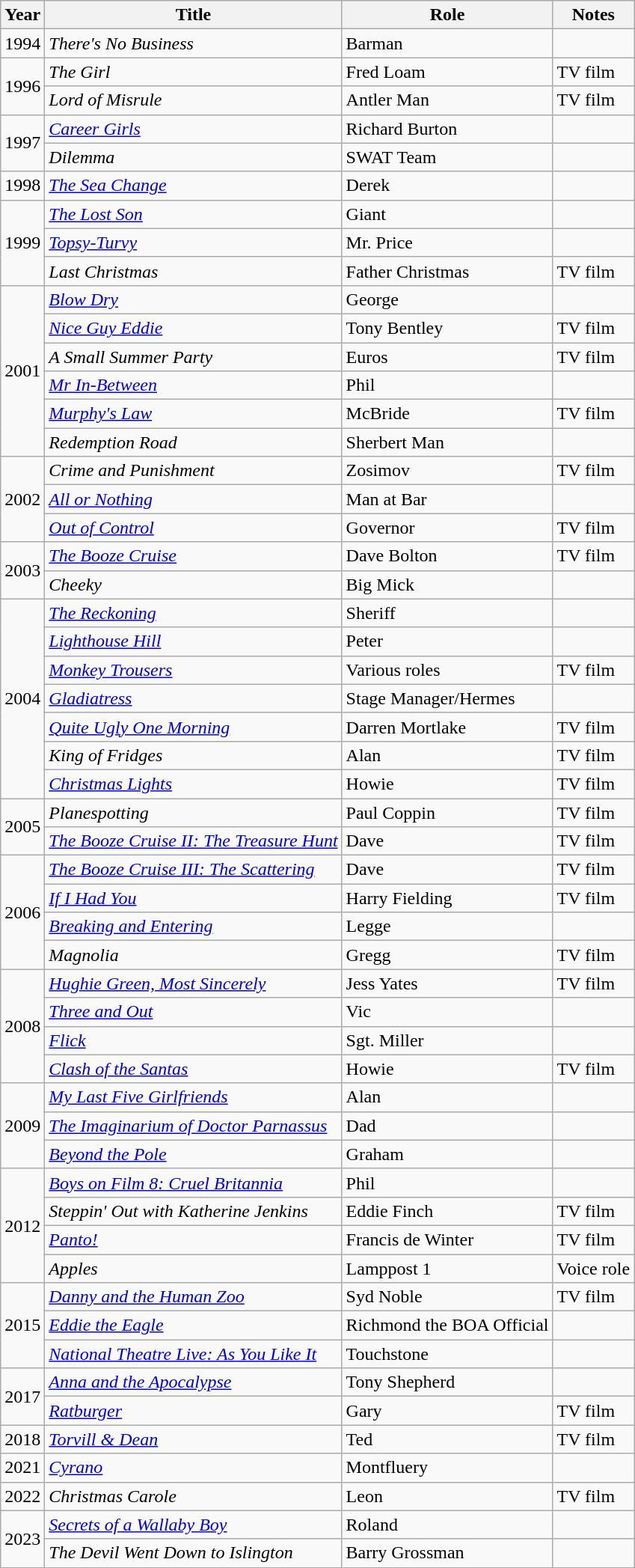<table class="wikitable sortable">
<tr>
<th>Year</th>
<th>Title</th>
<th>Role</th>
<th class="unsortable">Notes</th>
</tr>
<tr>
<td>1994</td>
<td><em>There's No Business</em></td>
<td>Barman</td>
<td></td>
</tr>
<tr>
<td rowspan=2>1996</td>
<td><em>The Girl</em></td>
<td>Fred Loam</td>
<td>TV film</td>
</tr>
<tr>
<td><em>Lord of Misrule</em></td>
<td>Antler Man</td>
<td>TV film</td>
</tr>
<tr>
<td rowspan=2>1997</td>
<td><em><a href='#'>Career Girls</a></em></td>
<td>Richard Burton</td>
<td></td>
</tr>
<tr>
<td><em>Dilemma</em></td>
<td>SWAT Team</td>
<td></td>
</tr>
<tr>
<td>1998</td>
<td><em><a href='#'>The Sea Change</a></em></td>
<td>Derek</td>
<td></td>
</tr>
<tr>
<td rowspan=3>1999</td>
<td><em><a href='#'>The Lost Son</a></em></td>
<td>Giant</td>
<td></td>
</tr>
<tr>
<td><em><a href='#'>Topsy-Turvy</a></em></td>
<td>Mr. Price</td>
<td></td>
</tr>
<tr>
<td><em>Last Christmas</em></td>
<td>Father Christmas</td>
<td>TV film</td>
</tr>
<tr>
<td rowspan=6>2001</td>
<td><em><a href='#'>Blow Dry</a></em></td>
<td>George</td>
<td></td>
</tr>
<tr>
<td><em><a href='#'>Nice Guy Eddie</a></em></td>
<td>Tony Bentley</td>
<td>TV film</td>
</tr>
<tr>
<td><em>A Small Summer Party</em></td>
<td>Euros</td>
<td>TV film</td>
</tr>
<tr>
<td><em><a href='#'>Mr In-Between</a></em></td>
<td>Phil</td>
<td></td>
</tr>
<tr>
<td><em><a href='#'>Murphy's Law</a></em></td>
<td>McBride</td>
<td>TV film</td>
</tr>
<tr>
<td><em>Redemption Road</em></td>
<td>Sherbert Man</td>
<td></td>
</tr>
<tr>
<td rowspan=3>2002</td>
<td><em>Crime and Punishment</em></td>
<td>Zosimov</td>
<td>TV film</td>
</tr>
<tr>
<td><em><a href='#'>All or Nothing</a></em></td>
<td>Man at Bar</td>
<td></td>
</tr>
<tr>
<td><em><a href='#'>Out of Control</a></em></td>
<td>Governor</td>
<td>TV film</td>
</tr>
<tr>
<td rowspan=2>2003</td>
<td><em><a href='#'>The Booze Cruise</a></em></td>
<td>Dave Bolton</td>
<td>TV film</td>
</tr>
<tr>
<td><em>Cheeky</em></td>
<td>Big Mick</td>
<td></td>
</tr>
<tr>
<td rowspan=7>2004</td>
<td><em><a href='#'>The Reckoning</a></em></td>
<td>Sheriff</td>
<td></td>
</tr>
<tr>
<td><em><a href='#'>Lighthouse Hill</a></em></td>
<td>Peter</td>
<td></td>
</tr>
<tr>
<td><em><a href='#'>Monkey Trousers</a></em></td>
<td>Various roles</td>
<td>TV film</td>
</tr>
<tr>
<td><em><a href='#'>Gladiatress</a></em></td>
<td>Stage Manager/Hermes</td>
<td></td>
</tr>
<tr>
<td><em><a href='#'>Quite Ugly One Morning</a></em></td>
<td>Darren Mortlake</td>
<td>TV film</td>
</tr>
<tr>
<td><em>King of Fridges</em></td>
<td>Alan</td>
<td>TV film</td>
</tr>
<tr>
<td><em><a href='#'>Christmas Lights</a></em></td>
<td>Howie</td>
<td>TV film</td>
</tr>
<tr>
<td rowspan=2>2005</td>
<td><em>Planespotting</em></td>
<td>Paul Coppin</td>
<td>TV film</td>
</tr>
<tr>
<td><em><a href='#'>The Booze Cruise II: The Treasure Hunt</a></em></td>
<td>Dave</td>
<td>TV film</td>
</tr>
<tr>
<td rowspan=4>2006</td>
<td><em><a href='#'>The Booze Cruise III: The Scattering</a></em></td>
<td>Dave</td>
<td>TV film</td>
</tr>
<tr>
<td><em><a href='#'>If I Had You</a></em></td>
<td>Harry Fielding</td>
<td>TV film</td>
</tr>
<tr>
<td><em><a href='#'>Breaking and Entering</a></em></td>
<td>Legge</td>
<td></td>
</tr>
<tr>
<td><em>Magnolia</em></td>
<td>Gregg</td>
<td>TV film</td>
</tr>
<tr>
<td rowspan=4>2008</td>
<td><em><a href='#'>Hughie Green, Most Sincerely</a></em></td>
<td>Jess Yates</td>
<td>TV film</td>
</tr>
<tr>
<td><em><a href='#'>Three and Out</a></em></td>
<td>Vic</td>
<td></td>
</tr>
<tr>
<td><em><a href='#'>Flick</a></em></td>
<td>Sgt. Miller</td>
<td></td>
</tr>
<tr>
<td><em><a href='#'>Clash of the Santas</a></em></td>
<td>Howie</td>
<td>TV film</td>
</tr>
<tr>
<td rowspan=3>2009</td>
<td><em><a href='#'>My Last Five Girlfriends</a></em></td>
<td>Alan</td>
<td></td>
</tr>
<tr>
<td><em><a href='#'>The Imaginarium of Doctor Parnassus</a></em></td>
<td>Dad</td>
<td></td>
</tr>
<tr>
<td><em><a href='#'>Beyond the Pole</a></em></td>
<td>Graham</td>
<td></td>
</tr>
<tr>
<td rowspan=4>2012</td>
<td><em><a href='#'>Boys on Film 8: Cruel Britannia</a></em></td>
<td>Phil</td>
<td></td>
</tr>
<tr>
<td><em>Steppin' Out with Katherine Jenkins</em></td>
<td>Eddie Finch</td>
<td>TV film</td>
</tr>
<tr>
<td><em><a href='#'>Panto!</a></em></td>
<td>Francis de Winter</td>
<td>TV film</td>
</tr>
<tr>
<td><em>Apples</em></td>
<td>Lamppost 1</td>
<td>Voice role</td>
</tr>
<tr>
<td rowspan=3>2015</td>
<td><em><a href='#'>Danny and the Human Zoo</a></em></td>
<td>Syd Noble</td>
<td>TV film</td>
</tr>
<tr>
<td><em><a href='#'>Eddie the Eagle</a></em></td>
<td>Richmond the BOA Official</td>
<td></td>
</tr>
<tr>
<td><em><a href='#'>National Theatre Live: As You Like It</a></em></td>
<td>Touchstone</td>
<td></td>
</tr>
<tr>
<td rowspan=2>2017</td>
<td><em><a href='#'>Anna and the Apocalypse</a></em></td>
<td>Tony Shepherd</td>
<td></td>
</tr>
<tr>
<td><em><a href='#'>Ratburger</a></em></td>
<td>Gary</td>
<td>TV film</td>
</tr>
<tr>
<td>2018</td>
<td><em><a href='#'>Torvill & Dean</a></em></td>
<td>Ted</td>
<td>TV film</td>
</tr>
<tr>
<td>2021</td>
<td><em><a href='#'>Cyrano</a></em></td>
<td>Montfluery</td>
<td></td>
</tr>
<tr>
<td>2022</td>
<td><em>Christmas Carole</em></td>
<td>Leon</td>
<td>TV film</td>
</tr>
<tr>
<td rowspan="2">2023</td>
<td><em><a href='#'>Secrets of a Wallaby Boy</a></em></td>
<td>Roland</td>
<td></td>
</tr>
<tr>
<td><em>The Devil Went Down to Islington</em></td>
<td>Barry Grossman</td>
<td></td>
</tr>
</table>
